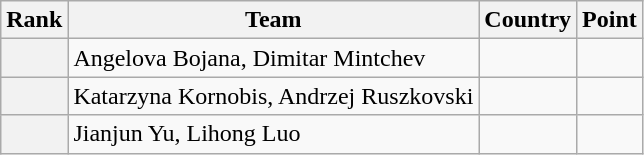<table class="wikitable sortable">
<tr>
<th>Rank</th>
<th>Team</th>
<th>Country</th>
<th>Point</th>
</tr>
<tr>
<th></th>
<td>Angelova Bojana, Dimitar Mintchev</td>
<td></td>
<td></td>
</tr>
<tr>
<th></th>
<td>Katarzyna Kornobis, Andrzej Ruszkovski</td>
<td></td>
<td></td>
</tr>
<tr>
<th></th>
<td>Jianjun Yu, Lihong Luo</td>
<td></td>
<td></td>
</tr>
</table>
